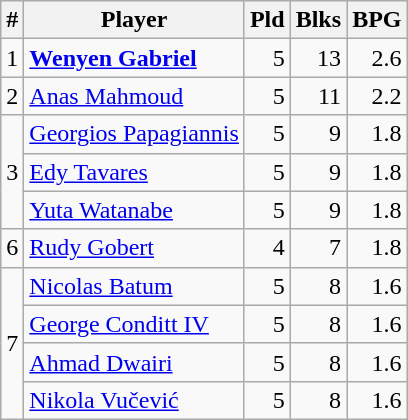<table class=wikitable style="text-align:right; display:inline-table;">
<tr>
<th>#</th>
<th>Player</th>
<th>Pld</th>
<th>Blks</th>
<th>BPG</th>
</tr>
<tr>
<td>1</td>
<td align=left> <strong><a href='#'>Wenyen Gabriel</a></strong></td>
<td>5</td>
<td>13</td>
<td>2.6</td>
</tr>
<tr>
<td>2</td>
<td align=left> <a href='#'>Anas Mahmoud</a></td>
<td>5</td>
<td>11</td>
<td>2.2</td>
</tr>
<tr>
<td rowspan=3>3</td>
<td align=left> <a href='#'>Georgios Papagiannis</a></td>
<td>5</td>
<td>9</td>
<td>1.8</td>
</tr>
<tr>
<td align=left> <a href='#'>Edy Tavares</a></td>
<td>5</td>
<td>9</td>
<td>1.8</td>
</tr>
<tr>
<td align=left> <a href='#'>Yuta Watanabe</a></td>
<td>5</td>
<td>9</td>
<td>1.8</td>
</tr>
<tr>
<td>6</td>
<td align=left> <a href='#'>Rudy Gobert</a></td>
<td>4</td>
<td>7</td>
<td>1.8</td>
</tr>
<tr>
<td rowspan=4>7</td>
<td align=left> <a href='#'>Nicolas Batum</a></td>
<td>5</td>
<td>8</td>
<td>1.6</td>
</tr>
<tr>
<td align=left> <a href='#'>George Conditt IV</a></td>
<td>5</td>
<td>8</td>
<td>1.6</td>
</tr>
<tr>
<td align=left> <a href='#'>Ahmad Dwairi</a></td>
<td>5</td>
<td>8</td>
<td>1.6</td>
</tr>
<tr>
<td align=left> <a href='#'>Nikola Vučević</a></td>
<td>5</td>
<td>8</td>
<td>1.6</td>
</tr>
</table>
